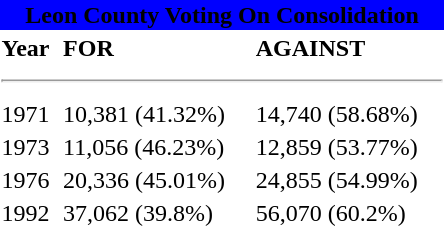<table class="toccolours"  style="left:left; margin-left:1em; width:300px;">
<tr>
<th colspan="8" style="text-align: center; background:blue"><span><strong>Leon County Voting On Consolidation</strong> </span></th>
</tr>
<tr>
<td><strong>Year</strong></td>
<td><strong>FOR</strong></td>
<td><strong>AGAINST</strong></td>
</tr>
<tr>
<td colspan="3"><hr></td>
</tr>
<tr>
<td>1971</td>
<td>10,381 (41.32%)</td>
<td>14,740 (58.68%)</td>
</tr>
<tr>
<td>1973</td>
<td>11,056 (46.23%)</td>
<td>12,859 (53.77%)</td>
</tr>
<tr>
<td>1976</td>
<td>20,336 (45.01%)</td>
<td>24,855 (54.99%)</td>
</tr>
<tr>
<td>1992</td>
<td>37,062 (39.8%)</td>
<td>56,070 (60.2%)</td>
</tr>
</table>
